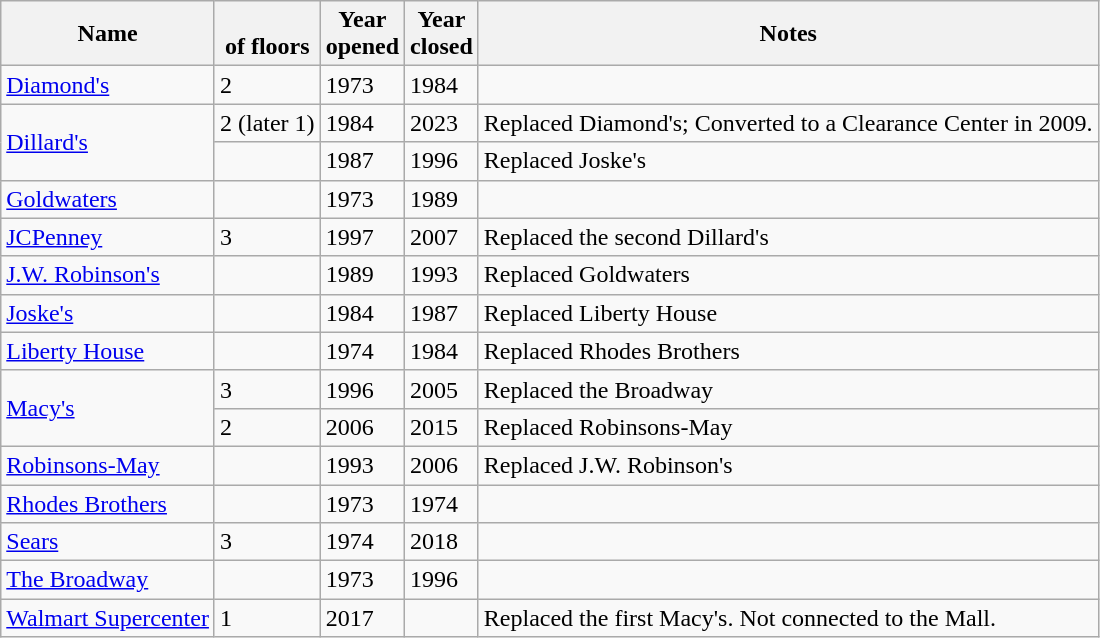<table class="wikitable sortable">
<tr>
<th>Name</th>
<th><br>of floors</th>
<th>Year<br>opened</th>
<th>Year<br>closed</th>
<th class="unsortable">Notes</th>
</tr>
<tr>
<td><a href='#'>Diamond's</a></td>
<td>2</td>
<td>1973</td>
<td>1984</td>
<td></td>
</tr>
<tr>
<td rowspan="2"><a href='#'>Dillard's</a></td>
<td>2 (later 1)</td>
<td>1984</td>
<td>2023</td>
<td>Replaced Diamond's; Converted to a Clearance Center in 2009.</td>
</tr>
<tr>
<td></td>
<td>1987</td>
<td>1996</td>
<td>Replaced Joske's</td>
</tr>
<tr>
<td><a href='#'>Goldwaters</a></td>
<td></td>
<td>1973</td>
<td>1989</td>
<td></td>
</tr>
<tr>
<td><a href='#'>JCPenney</a></td>
<td>3</td>
<td>1997</td>
<td>2007</td>
<td>Replaced the second Dillard's</td>
</tr>
<tr>
<td><a href='#'>J.W. Robinson's</a></td>
<td></td>
<td>1989</td>
<td>1993</td>
<td>Replaced Goldwaters</td>
</tr>
<tr>
<td><a href='#'>Joske's</a></td>
<td></td>
<td>1984</td>
<td>1987</td>
<td>Replaced Liberty House</td>
</tr>
<tr>
<td><a href='#'>Liberty House</a></td>
<td></td>
<td>1974</td>
<td>1984</td>
<td>Replaced Rhodes Brothers</td>
</tr>
<tr>
<td rowspan="2"><a href='#'>Macy's</a></td>
<td>3</td>
<td>1996</td>
<td>2005</td>
<td>Replaced the Broadway</td>
</tr>
<tr>
<td>2</td>
<td>2006</td>
<td>2015</td>
<td>Replaced Robinsons-May</td>
</tr>
<tr>
<td><a href='#'>Robinsons-May</a></td>
<td></td>
<td>1993</td>
<td>2006</td>
<td>Replaced J.W. Robinson's</td>
</tr>
<tr>
<td><a href='#'>Rhodes Brothers</a></td>
<td></td>
<td>1973</td>
<td>1974</td>
<td></td>
</tr>
<tr>
<td><a href='#'>Sears</a></td>
<td>3</td>
<td>1974</td>
<td>2018</td>
<td></td>
</tr>
<tr>
<td><a href='#'>The Broadway</a></td>
<td></td>
<td>1973</td>
<td>1996</td>
<td></td>
</tr>
<tr>
<td><a href='#'>Walmart Supercenter</a></td>
<td>1</td>
<td>2017</td>
<td></td>
<td>Replaced the first Macy's. Not connected to the Mall.</td>
</tr>
</table>
